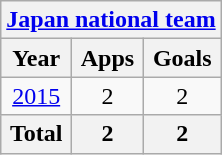<table class="wikitable" style="text-align:center">
<tr>
<th colspan=3><a href='#'>Japan national team</a></th>
</tr>
<tr>
<th>Year</th>
<th>Apps</th>
<th>Goals</th>
</tr>
<tr>
<td><a href='#'>2015</a></td>
<td>2</td>
<td>2</td>
</tr>
<tr>
<th>Total</th>
<th>2</th>
<th>2</th>
</tr>
</table>
